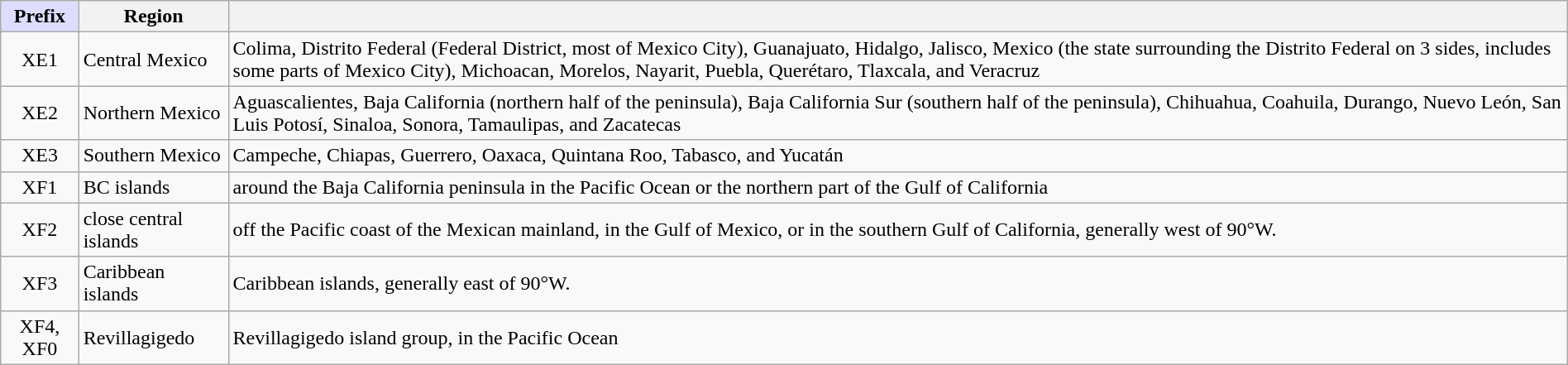<table class=wikitable style="margin: 1em auto 1em auto;">
<tr>
<th style="background: #ddddff;">Prefix</th>
<th>Region</th>
<th></th>
</tr>
<tr>
<td align="center">XE1</td>
<td>Central Mexico</td>
<td>Colima, Distrito Federal (Federal District, most of Mexico City), Guanajuato, Hidalgo, Jalisco, Mexico (the state surrounding the Distrito Federal on 3 sides, includes some parts of Mexico City), Michoacan, Morelos, Nayarit, Puebla, Querétaro, Tlaxcala, and Veracruz</td>
</tr>
<tr>
<td align="center">XE2</td>
<td>Northern Mexico</td>
<td>Aguascalientes, Baja California (northern half of the peninsula), Baja California Sur (southern half of the peninsula), Chihuahua, Coahuila, Durango, Nuevo León, San Luis Potosí, Sinaloa, Sonora, Tamaulipas, and Zacatecas</td>
</tr>
<tr>
<td align="center">XE3</td>
<td>Southern Mexico</td>
<td>Campeche, Chiapas, Guerrero, Oaxaca, Quintana Roo, Tabasco, and Yucatán</td>
</tr>
<tr>
<td align="center">XF1</td>
<td>BC islands</td>
<td>around the Baja California peninsula in the Pacific Ocean or the northern part of the Gulf of California</td>
</tr>
<tr>
<td align="center">XF2</td>
<td>close central islands</td>
<td>off the Pacific coast of the Mexican mainland, in the Gulf of Mexico, or in the southern Gulf of California, generally west of 90°W.</td>
</tr>
<tr>
<td align="center">XF3</td>
<td>Caribbean islands</td>
<td>Caribbean islands, generally east of 90°W.</td>
</tr>
<tr>
<td align="center">XF4, XF0</td>
<td>Revillagigedo</td>
<td>Revillagigedo island group, in the Pacific Ocean</td>
</tr>
</table>
